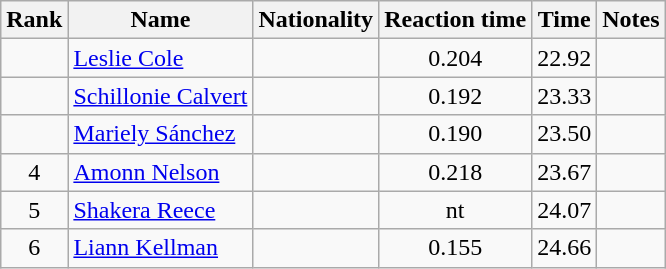<table class="wikitable sortable" style="text-align:center">
<tr>
<th>Rank</th>
<th>Name</th>
<th>Nationality</th>
<th>Reaction time</th>
<th>Time</th>
<th>Notes</th>
</tr>
<tr>
<td align=center></td>
<td align=left><a href='#'>Leslie Cole</a></td>
<td align=left></td>
<td>0.204</td>
<td>22.92</td>
<td></td>
</tr>
<tr>
<td align=center></td>
<td align=left><a href='#'>Schillonie Calvert</a></td>
<td align=left></td>
<td>0.192</td>
<td>23.33</td>
<td></td>
</tr>
<tr>
<td align=center></td>
<td align=left><a href='#'>Mariely Sánchez</a></td>
<td align=left></td>
<td>0.190</td>
<td>23.50</td>
<td></td>
</tr>
<tr>
<td align=center>4</td>
<td align=left><a href='#'>Amonn Nelson</a></td>
<td align=left></td>
<td>0.218</td>
<td>23.67</td>
<td></td>
</tr>
<tr>
<td align=center>5</td>
<td align=left><a href='#'>Shakera Reece</a></td>
<td align=left></td>
<td>nt</td>
<td>24.07</td>
<td></td>
</tr>
<tr>
<td align=center>6</td>
<td align=left><a href='#'>Liann Kellman</a></td>
<td align=left></td>
<td>0.155</td>
<td>24.66</td>
<td></td>
</tr>
</table>
